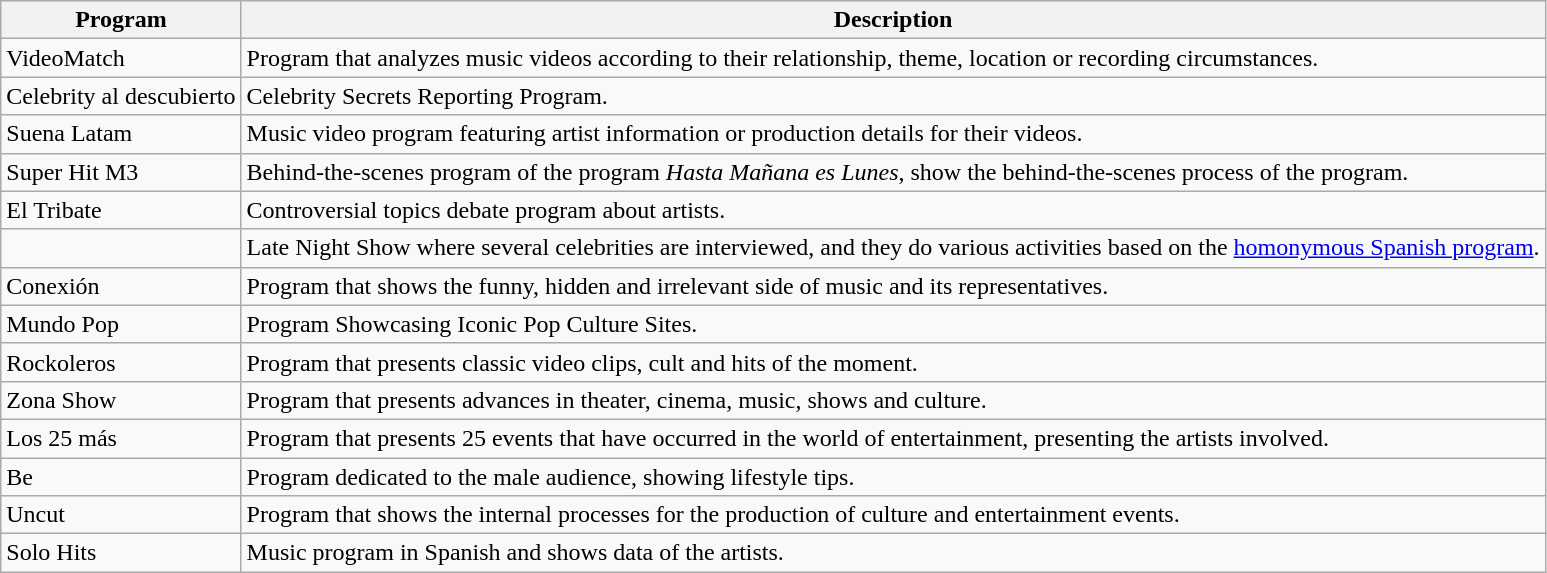<table class="wikitable">
<tr>
<th>Program</th>
<th>Description</th>
</tr>
<tr>
<td>VideoMatch</td>
<td>Program that analyzes music videos according to their relationship, theme, location or recording circumstances.</td>
</tr>
<tr>
<td>Celebrity al descubierto</td>
<td>Celebrity Secrets Reporting Program.</td>
</tr>
<tr>
<td>Suena Latam</td>
<td>Music video program featuring artist information or production details for their videos.</td>
</tr>
<tr>
<td>Super Hit M3</td>
<td>Behind-the-scenes program of the program <em>Hasta Mañana es Lunes</em>, show the behind-the-scenes process of the program.</td>
</tr>
<tr>
<td>El Tribate</td>
<td>Controversial topics debate program about artists.</td>
</tr>
<tr>
<td></td>
<td>Late Night Show where several celebrities are interviewed, and they do various activities based on the <a href='#'>homonymous Spanish program</a>.</td>
</tr>
<tr>
<td>Conexión</td>
<td>Program that shows the funny, hidden and irrelevant side of music and its representatives.</td>
</tr>
<tr>
<td>Mundo Pop</td>
<td>Program Showcasing Iconic Pop Culture Sites.</td>
</tr>
<tr>
<td>Rockoleros</td>
<td>Program that presents classic video clips, cult and hits of the moment.</td>
</tr>
<tr>
<td>Zona Show</td>
<td>Program that presents advances in theater, cinema, music, shows and culture.</td>
</tr>
<tr>
<td>Los 25 más</td>
<td>Program that presents 25 events that have occurred in the world of entertainment, presenting the artists involved.</td>
</tr>
<tr>
<td>Be</td>
<td>Program dedicated to the male audience, showing lifestyle tips.</td>
</tr>
<tr>
<td>Uncut</td>
<td>Program that shows the internal processes for the production of culture and entertainment events.</td>
</tr>
<tr>
<td>Solo Hits</td>
<td>Music program in Spanish and shows data of the artists.</td>
</tr>
</table>
